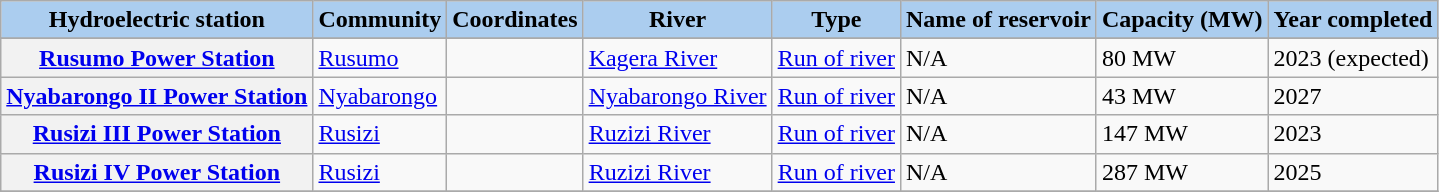<table class="wikitable sortable">
<tr>
<th style="background:#abcdef;">Hydroelectric station</th>
<th style="background:#abcdef;">Community</th>
<th style="background:#abcdef;">Coordinates</th>
<th style="background:#abcdef;">River</th>
<th style="background:#abcdef;">Type</th>
<th style="background:#abcdef;">Name of reservoir</th>
<th style="background:#abcdef;">Capacity (MW)</th>
<th style="background:#abcdef;">Year completed</th>
</tr>
<tr>
</tr>
<tr>
<th><a href='#'>Rusumo Power Station</a></th>
<td><a href='#'>Rusumo</a></td>
<td></td>
<td><a href='#'>Kagera River</a></td>
<td><a href='#'>Run of river</a></td>
<td>N/A</td>
<td>80 MW</td>
<td>2023 (expected)</td>
</tr>
<tr>
<th><a href='#'>Nyabarongo II Power Station</a></th>
<td><a href='#'>Nyabarongo</a></td>
<td></td>
<td><a href='#'>Nyabarongo River</a></td>
<td><a href='#'>Run of river</a></td>
<td>N/A</td>
<td>43 MW</td>
<td>2027</td>
</tr>
<tr>
<th><a href='#'>Rusizi III Power Station</a></th>
<td><a href='#'>Rusizi</a></td>
<td></td>
<td><a href='#'>Ruzizi River</a></td>
<td><a href='#'>Run of river</a></td>
<td>N/A</td>
<td>147 MW</td>
<td>2023</td>
</tr>
<tr>
<th><a href='#'>Rusizi IV Power Station</a></th>
<td><a href='#'>Rusizi</a></td>
<td></td>
<td><a href='#'>Ruzizi River</a></td>
<td><a href='#'>Run of river</a></td>
<td>N/A</td>
<td>287 MW</td>
<td>2025</td>
</tr>
<tr>
</tr>
</table>
